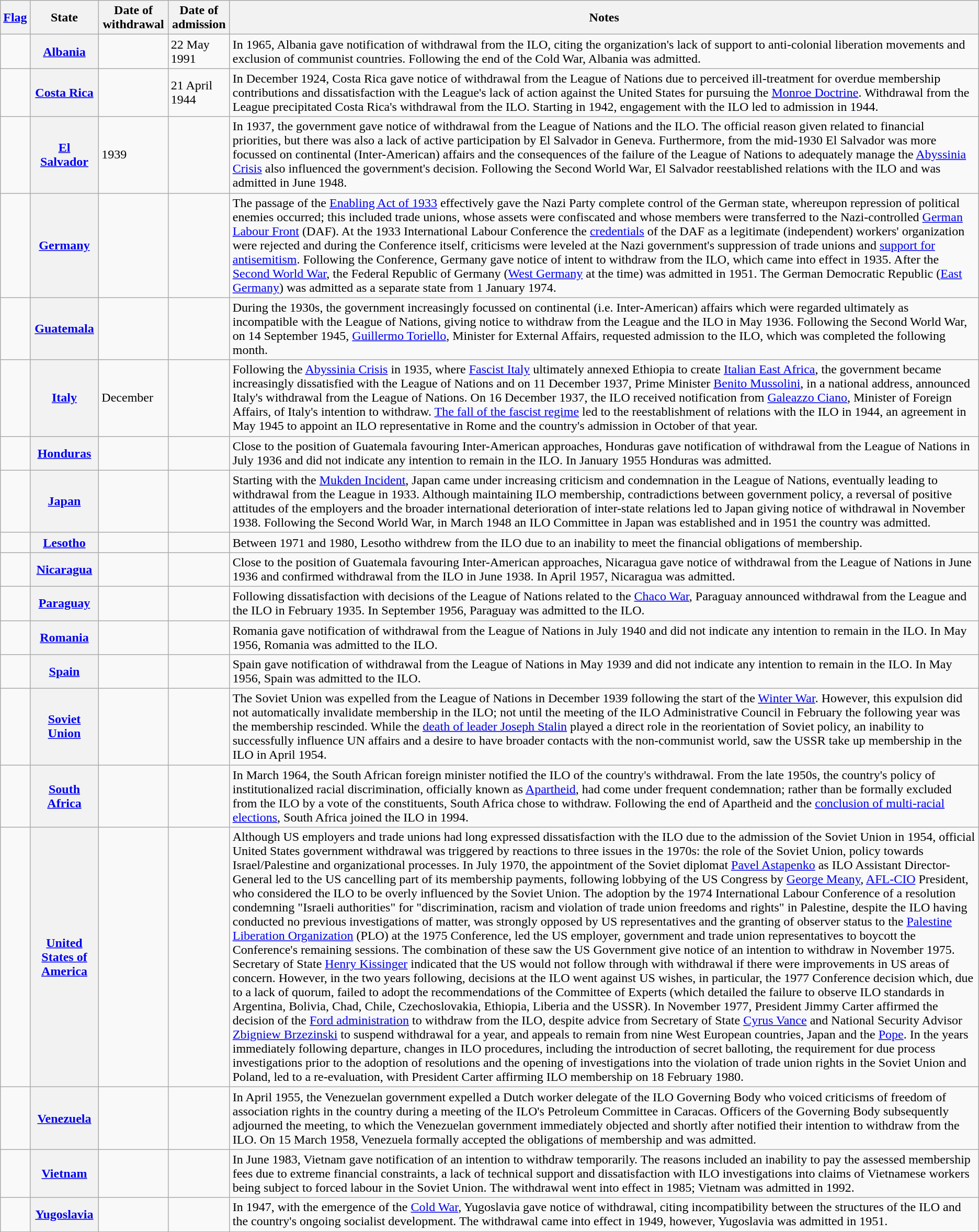<table class="wikitable sortable" style="clear: right;">
<tr>
<th scope="col" class="unsortable"><a href='#'>Flag</a></th>
<th scope="col">State</th>
<th scope="col">Date of withdrawal</th>
<th scope="col">Date of admission</th>
<th>Notes</th>
</tr>
<tr>
<td></td>
<th scope="row"><a href='#'>Albania</a></th>
<td></td>
<td>22 May 1991</td>
<td>In 1965, Albania gave notification of withdrawal from the ILO, citing the organization's lack of support to anti-colonial liberation movements and exclusion of communist countries.  Following the end of the Cold War, Albania was admitted.</td>
</tr>
<tr>
<td></td>
<th scope="row"><a href='#'>Costa Rica</a></th>
<td></td>
<td>21 April 1944</td>
<td>In December 1924, Costa Rica gave notice of withdrawal from the League of Nations due to perceived ill-treatment for overdue membership contributions and dissatisfaction with the League's lack of action against the United States for pursuing the <a href='#'>Monroe Doctrine</a>. Withdrawal from the League precipitated Costa Rica's withdrawal from the ILO.  Starting in 1942, engagement with the ILO led to admission in 1944.</td>
</tr>
<tr>
<td></td>
<th scope="row"><a href='#'>El Salvador</a></th>
<td>1939</td>
<td></td>
<td>In 1937, the government gave notice of withdrawal from the League of Nations and the ILO. The official reason given related to financial priorities, but there was also a lack of active participation by El Salvador in Geneva. Furthermore, from the mid-1930 El Salvador was more focussed on continental (Inter-American) affairs and the consequences of the failure of the League of Nations to adequately manage the <a href='#'>Abyssinia Crisis</a> also influenced the government's decision. Following the Second World War, El Salvador reestablished relations with the ILO and was admitted in June 1948.</td>
</tr>
<tr>
<td></td>
<th scope="row"><a href='#'>Germany</a></th>
<td></td>
<td></td>
<td>The passage of the <a href='#'>Enabling Act of 1933</a> effectively gave the Nazi Party complete control of the German state, whereupon repression of political enemies occurred; this included trade unions, whose assets were confiscated and whose members were transferred to the Nazi-controlled <a href='#'>German Labour Front</a> (DAF). At the 1933 International Labour Conference the <a href='#'>credentials</a> of the DAF as a legitimate (independent) workers' organization were rejected and during the Conference itself, criticisms were leveled at the Nazi government's suppression of trade unions and <a href='#'>support for antisemitism</a>.  Following the Conference, Germany gave notice of intent to withdraw from the ILO, which came into effect in 1935.  After the <a href='#'>Second World War</a>, the Federal Republic of Germany (<a href='#'>West Germany</a> at the time) was admitted in 1951. The German Democratic Republic (<a href='#'>East Germany</a>) was admitted as a separate state from 1 January 1974.</td>
</tr>
<tr>
<td></td>
<th scope="row"><a href='#'>Guatemala</a></th>
<td></td>
<td></td>
<td>During the 1930s, the government increasingly focussed on continental (i.e. Inter-American) affairs which were regarded ultimately as incompatible with the League of Nations, giving notice to withdraw from the League and the ILO in May 1936. Following the Second World War, on 14 September 1945, <a href='#'>Guillermo Toriello</a>, Minister for External Affairs, requested admission to the ILO, which was completed the following month.</td>
</tr>
<tr>
<td></td>
<th scope="row"><a href='#'>Italy</a></th>
<td>December </td>
<td></td>
<td>Following the <a href='#'>Abyssinia Crisis</a> in 1935, where <a href='#'>Fascist Italy</a> ultimately annexed Ethiopia to create <a href='#'>Italian East Africa</a>, the government became increasingly dissatisfied with the League of Nations and on 11 December 1937, Prime Minister <a href='#'>Benito Mussolini</a>, in a national address, announced Italy's withdrawal from the League of Nations. On 16 December 1937, the ILO received notification from <a href='#'>Galeazzo Ciano</a>, Minister of Foreign Affairs, of Italy's intention to withdraw. <a href='#'>The fall of the fascist regime</a> led to the reestablishment of relations with the ILO in 1944, an agreement in May 1945 to appoint an ILO representative in Rome and the country's admission in October of that year.</td>
</tr>
<tr>
<td></td>
<th scope="row"><a href='#'>Honduras</a></th>
<td></td>
<td></td>
<td>Close to the position of Guatemala favouring Inter-American approaches, Honduras gave notification of withdrawal from the League of Nations in July 1936 and did not indicate any intention to remain in the ILO. In January 1955 Honduras was admitted.</td>
</tr>
<tr>
<td></td>
<th scope="row"><a href='#'>Japan</a></th>
<td></td>
<td></td>
<td>Starting with the <a href='#'>Mukden Incident</a>, Japan came under increasing criticism and condemnation in the League of Nations, eventually leading to withdrawal from the League in 1933.  Although maintaining ILO membership, contradictions between government policy, a reversal of positive attitudes of the employers and the broader international deterioration of inter-state relations led to Japan giving notice of withdrawal in November 1938.  Following the Second World War, in March 1948 an ILO Committee in Japan was established and in 1951 the country was admitted.</td>
</tr>
<tr>
<td></td>
<th scope="row"><a href='#'>Lesotho</a></th>
<td></td>
<td></td>
<td>Between 1971 and 1980, Lesotho withdrew from the ILO due to an inability to meet the financial obligations of membership.</td>
</tr>
<tr>
<td></td>
<th scope="row"><a href='#'>Nicaragua</a></th>
<td></td>
<td></td>
<td>Close to the position of Guatemala favouring Inter-American approaches, Nicaragua gave notice of withdrawal from the League of Nations in June 1936 and confirmed withdrawal from the ILO in June 1938.  In April 1957, Nicaragua was admitted.</td>
</tr>
<tr>
<td></td>
<th scope="row"><a href='#'>Paraguay</a></th>
<td></td>
<td></td>
<td>Following dissatisfaction with decisions of the League of Nations related to the <a href='#'>Chaco War</a>, Paraguay announced withdrawal from the League and the ILO in February 1935. In September 1956, Paraguay was admitted to the ILO.</td>
</tr>
<tr>
<td></td>
<th scope="row"><a href='#'>Romania</a></th>
<td></td>
<td></td>
<td>Romania gave notification of withdrawal from the League of Nations in July 1940 and did not indicate any intention to remain in the ILO. In May 1956, Romania was admitted to the ILO.</td>
</tr>
<tr>
<td></td>
<th scope="row"><a href='#'>Spain</a></th>
<td></td>
<td></td>
<td>Spain gave notification of withdrawal from the League of Nations in May 1939 and did not indicate any intention to remain in the ILO.  In May 1956, Spain was admitted to the ILO.</td>
</tr>
<tr>
<td></td>
<th scope="row"><a href='#'>Soviet Union</a></th>
<td></td>
<td></td>
<td>The Soviet Union was expelled from the League of Nations in December 1939 following the start of the <a href='#'>Winter War</a>. However, this expulsion did not automatically invalidate membership in the ILO; not until the meeting of the ILO Administrative Council in February the following year was the membership rescinded. While the <a href='#'>death of leader Joseph Stalin</a> played a direct role in the reorientation of Soviet policy, an inability to successfully influence UN affairs and a desire to have broader contacts with the non-communist world, saw the USSR take up membership in the ILO in April 1954.</td>
</tr>
<tr>
<td></td>
<th scope="row"><a href='#'>South Africa</a></th>
<td></td>
<td></td>
<td>In March 1964, the South African foreign minister notified the ILO of the country's withdrawal. From the late 1950s, the country's policy of institutionalized racial discrimination, officially known as <a href='#'>Apartheid</a>, had come under frequent condemnation; rather than be formally excluded from the ILO by a vote of the constituents, South Africa chose to withdraw. Following the end of Apartheid and the <a href='#'>conclusion of multi-racial elections</a>, South Africa joined the ILO in 1994.</td>
</tr>
<tr>
<td></td>
<th scope="row"><a href='#'>United States of America</a></th>
<td></td>
<td></td>
<td>Although US employers and trade unions had long expressed dissatisfaction with the ILO due to the admission of the Soviet Union in 1954, official United States government withdrawal was triggered by reactions to three issues in the 1970s: the role of the Soviet Union, policy towards Israel/Palestine and organizational processes. In July 1970, the appointment of the Soviet diplomat <a href='#'>Pavel Astapenko</a> as ILO Assistant Director-General led to the US cancelling part of its membership payments, following lobbying of the US Congress by <a href='#'>George Meany</a>, <a href='#'>AFL-CIO</a> President, who considered the ILO to be overly influenced by the Soviet Union. The adoption by the 1974 International Labour Conference of a resolution condemning "Israeli authorities" for "discrimination, racism and violation of trade union freedoms and rights" in Palestine, despite the ILO having conducted no previous investigations of matter, was strongly opposed by US representatives and the granting of observer status to the <a href='#'>Palestine Liberation Organization</a> (PLO) at the 1975 Conference, led the US employer, government and trade union representatives to boycott the Conference's remaining sessions. The combination of these saw the US Government give notice of an intention to withdraw in November 1975. Secretary of State <a href='#'>Henry Kissinger</a> indicated that the US would not follow through with withdrawal if there were improvements in US areas of concern. However, in the two years following, decisions at the ILO went against US wishes, in particular, the 1977 Conference decision which, due to a lack of quorum, failed to adopt the recommendations of the Committee of Experts (which detailed the failure to observe ILO standards in Argentina, Bolivia, Chad, Chile, Czechoslovakia, Ethiopia, Liberia and the USSR). In November 1977, President Jimmy Carter affirmed the decision of the <a href='#'>Ford administration</a> to withdraw from the ILO, despite advice from Secretary of State <a href='#'>Cyrus Vance</a> and National Security Advisor <a href='#'>Zbigniew Brzezinski</a> to suspend withdrawal for a year, and appeals to remain from nine West European countries, Japan and the <a href='#'>Pope</a>. In the years immediately following departure, changes in ILO procedures, including the introduction of secret balloting, the requirement for due process investigations prior to the adoption of resolutions and the opening of investigations into the violation of trade union rights in the Soviet Union and Poland, led to a re-evaluation, with President Carter affirming ILO membership on 18 February 1980.</td>
</tr>
<tr>
<td></td>
<th scope="row"><a href='#'>Venezuela</a></th>
<td></td>
<td></td>
<td>In April 1955, the Venezuelan government expelled a Dutch worker delegate of the ILO Governing Body who voiced criticisms of freedom of association rights in the country during a meeting of the ILO's Petroleum Committee in Caracas.  Officers of the Governing Body subsequently adjourned the meeting, to which the Venezuelan government immediately objected and shortly after notified their intention to withdraw from the ILO.  On 15 March 1958, Venezuela formally accepted the obligations of membership and was admitted.</td>
</tr>
<tr>
<td></td>
<th scope="row"><a href='#'>Vietnam</a></th>
<td></td>
<td></td>
<td>In June 1983, Vietnam gave notification of an intention to withdraw temporarily.  The reasons included an inability to pay the assessed membership fees due to extreme financial constraints, a lack of technical support and dissatisfaction with ILO investigations into claims of Vietnamese workers being subject to forced labour in the Soviet Union.  The withdrawal went into effect in 1985; Vietnam was admitted in 1992.</td>
</tr>
<tr>
<td></td>
<th scope="row"><a href='#'>Yugoslavia</a></th>
<td></td>
<td></td>
<td>In 1947, with the emergence of the <a href='#'>Cold War</a>, Yugoslavia gave notice of withdrawal, citing incompatibility between the structures of the ILO and the country's ongoing socialist development. The withdrawal came into effect in 1949, however, Yugoslavia was admitted in 1951.</td>
</tr>
<tr>
</tr>
</table>
